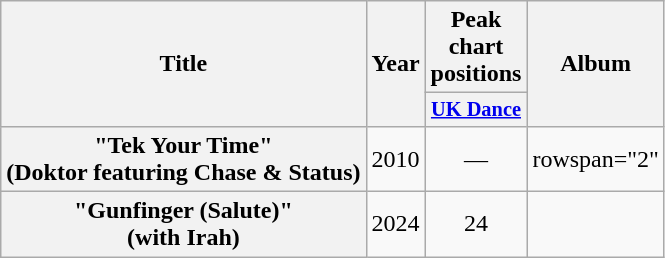<table class="wikitable plainrowheaders" style="text-align:center;">
<tr>
<th scope="col" rowspan="2">Title</th>
<th scope="col" rowspan="2">Year</th>
<th scope="col" colspan="1">Peak chart positions</th>
<th scope="col" rowspan="2">Album</th>
</tr>
<tr>
<th scope="col" style="width:3em;font-size:85%;"><a href='#'>UK Dance</a><br></th>
</tr>
<tr>
<th scope="row">"Tek Your Time"<br><span>(Doktor featuring Chase & Status)</span></th>
<td>2010</td>
<td>—</td>
<td>rowspan="2" </td>
</tr>
<tr>
<th scope="row">"Gunfinger (Salute)"<br><span>(with Irah)</span></th>
<td>2024</td>
<td>24</td>
</tr>
</table>
